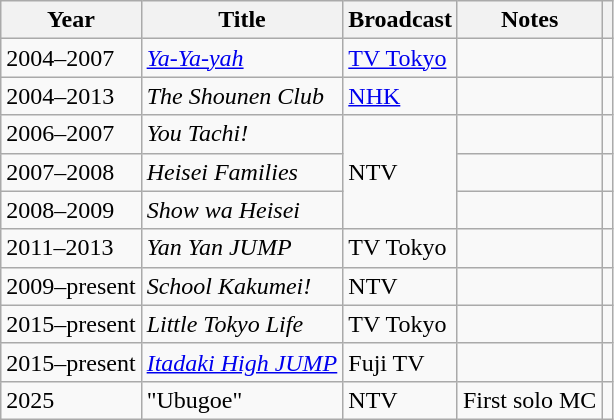<table class="wikitable">
<tr>
<th>Year</th>
<th>Title</th>
<th>Broadcast</th>
<th>Notes</th>
<th></th>
</tr>
<tr>
<td>2004–2007</td>
<td><em><a href='#'>Ya-Ya-yah</a></em></td>
<td><a href='#'>TV Tokyo</a></td>
<td></td>
<td></td>
</tr>
<tr>
<td>2004–2013</td>
<td><em>The Shounen Club</em></td>
<td><a href='#'>NHK</a></td>
<td></td>
<td></td>
</tr>
<tr>
<td>2006–2007</td>
<td><em>You Tachi!</em></td>
<td rowspan="3">NTV</td>
<td></td>
<td></td>
</tr>
<tr>
<td>2007–2008</td>
<td><em>Heisei Families</em></td>
<td></td>
<td></td>
</tr>
<tr>
<td>2008–2009</td>
<td><em>Show wa Heisei</em></td>
<td></td>
<td></td>
</tr>
<tr>
<td>2011–2013</td>
<td><em>Yan Yan JUMP</em></td>
<td>TV Tokyo</td>
<td></td>
<td></td>
</tr>
<tr>
<td>2009–present</td>
<td><em>School Kakumei!</em></td>
<td>NTV</td>
<td></td>
<td></td>
</tr>
<tr>
<td>2015–present</td>
<td><em>Little Tokyo Life</em></td>
<td>TV Tokyo</td>
<td></td>
<td></td>
</tr>
<tr>
<td>2015–present</td>
<td><em><a href='#'>Itadaki High JUMP</a></em></td>
<td>Fuji TV</td>
<td></td>
<td></td>
</tr>
<tr>
<td>2025</td>
<td>"Ubugoe"</td>
<td>NTV</td>
<td>First solo MC</td>
<td></td>
</tr>
</table>
